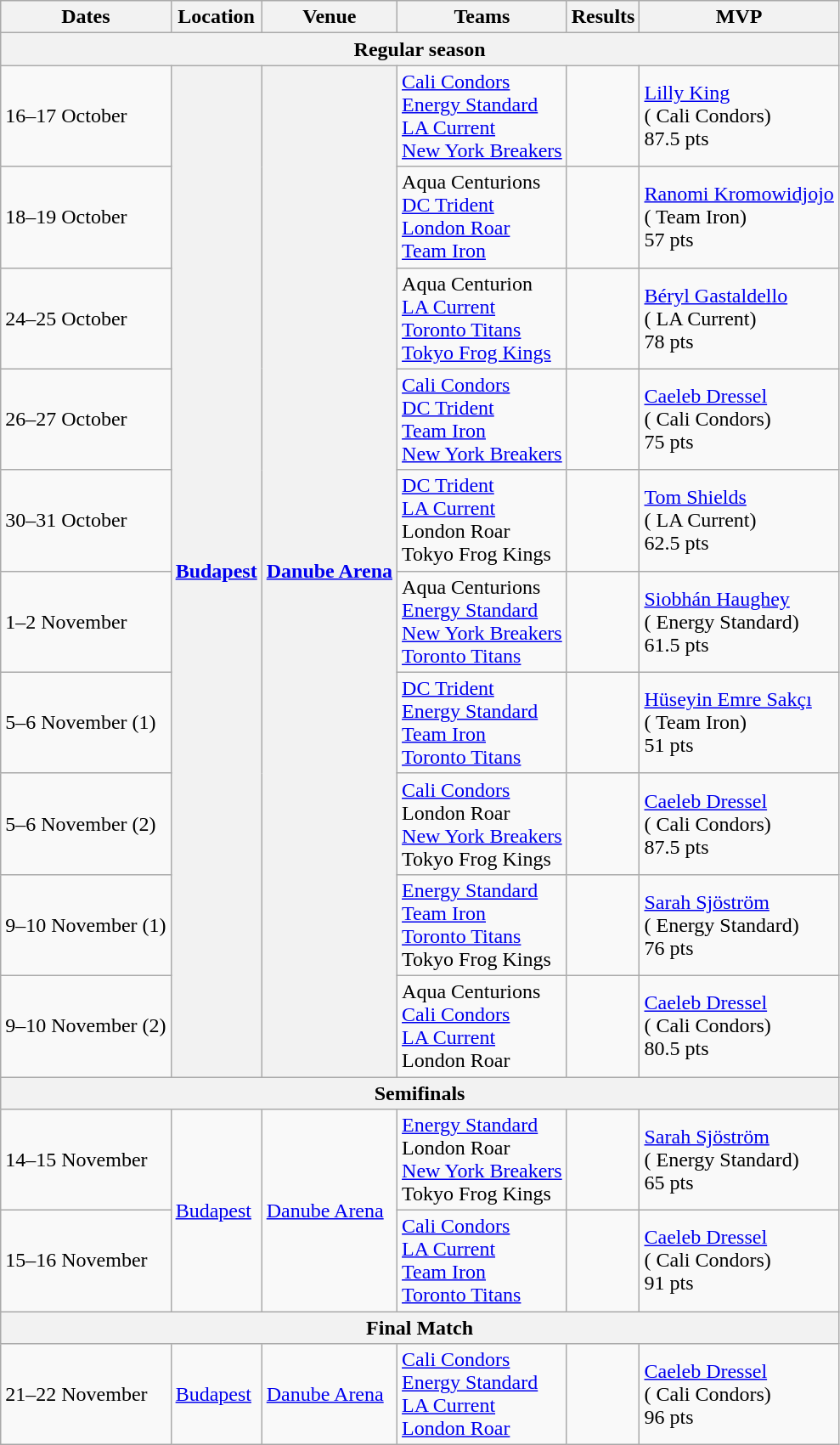<table class="wikitable">
<tr>
<th>Dates</th>
<th>Location</th>
<th>Venue</th>
<th>Teams</th>
<th>Results</th>
<th>MVP</th>
</tr>
<tr>
<th colspan=6><strong>Regular season</strong></th>
</tr>
<tr>
<td>16–17 October</td>
<th rowspan=10> <a href='#'>Budapest</a></th>
<th rowspan=10><a href='#'>Danube Arena</a></th>
<td> <a href='#'>Cali Condors</a><br> <a href='#'>Energy Standard</a><br> <a href='#'>LA Current</a><br> <a href='#'>New York Breakers</a></td>
<td style="text-align:center"></td>
<td valign=center> <a href='#'>Lilly King</a><br>( Cali Condors)<br>87.5 pts</td>
</tr>
<tr>
<td>18–19 October</td>
<td> Aqua Centurions<br> <a href='#'>DC Trident</a><br> <a href='#'>London Roar</a><br> <a href='#'>Team Iron</a></td>
<td style="text-align:center"></td>
<td valign=center> <a href='#'>Ranomi Kromowidjojo</a><br>( Team Iron)<br>57 pts</td>
</tr>
<tr>
<td>24–25 October</td>
<td> Aqua Centurion<br> <a href='#'>LA Current</a><br> <a href='#'>Toronto Titans</a><br> <a href='#'>Tokyo Frog Kings</a></td>
<td style="text-align:center"></td>
<td valign=center> <a href='#'>Béryl Gastaldello</a><br>( LA Current)<br>78 pts</td>
</tr>
<tr>
<td>26–27 October</td>
<td> <a href='#'>Cali Condors</a><br> <a href='#'>DC Trident</a><br> <a href='#'>Team Iron</a><br> <a href='#'>New York Breakers</a></td>
<td style="text-align:center"></td>
<td valign=center> <a href='#'>Caeleb Dressel</a><br>( Cali Condors)<br>75 pts</td>
</tr>
<tr>
<td>30–31 October</td>
<td> <a href='#'>DC Trident</a><br> <a href='#'>LA Current</a><br> London Roar<br> Tokyo Frog Kings</td>
<td style="text-align:center"></td>
<td valign=center> <a href='#'>Tom Shields</a><br>( LA Current)<br>62.5 pts</td>
</tr>
<tr>
<td>1–2 November</td>
<td> Aqua Centurions<br> <a href='#'>Energy Standard</a><br> <a href='#'>New York Breakers</a><br> <a href='#'>Toronto Titans</a></td>
<td style="text-align:center"></td>
<td valign=center> <a href='#'>Siobhán Haughey</a><br>( Energy Standard)<br>61.5 pts</td>
</tr>
<tr>
<td>5–6 November (1)</td>
<td> <a href='#'>DC Trident</a><br> <a href='#'>Energy Standard</a><br> <a href='#'>Team Iron</a><br> <a href='#'>Toronto Titans</a></td>
<td style="text-align:center"></td>
<td valign=center> <a href='#'>Hüseyin Emre Sakçı</a><br>( Team Iron)<br>51 pts</td>
</tr>
<tr>
<td>5–6 November (2)</td>
<td> <a href='#'>Cali Condors</a><br> London Roar<br> <a href='#'>New York Breakers</a><br> Tokyo Frog Kings</td>
<td style="text-align:center"></td>
<td valign=center> <a href='#'>Caeleb Dressel</a><br>( Cali Condors)<br>87.5 pts</td>
</tr>
<tr>
<td>9–10 November (1)</td>
<td> <a href='#'>Energy Standard</a><br> <a href='#'>Team Iron</a><br> <a href='#'>Toronto Titans</a><br> Tokyo Frog Kings</td>
<td style="text-align:center"></td>
<td valign=center> <a href='#'>Sarah Sjöström</a><br>( Energy Standard)<br>76 pts</td>
</tr>
<tr>
<td>9–10 November (2)</td>
<td> Aqua Centurions<br> <a href='#'>Cali Condors</a><br> <a href='#'>LA Current</a><br> London Roar</td>
<td style="text-align:center"></td>
<td valign=center> <a href='#'>Caeleb Dressel</a><br>( Cali Condors)<br>80.5 pts</td>
</tr>
<tr>
<th colspan=6><strong>Semifinals</strong></th>
</tr>
<tr>
<td>14–15 November</td>
<td rowspan=2> <a href='#'>Budapest</a></td>
<td rowspan=2><a href='#'>Danube Arena</a></td>
<td> <a href='#'>Energy Standard</a><br> London Roar<br> <a href='#'>New York Breakers</a><br> Tokyo Frog Kings</td>
<td style="text-align:center"></td>
<td valign=center> <a href='#'>Sarah Sjöström</a><br>( Energy Standard)<br>65 pts</td>
</tr>
<tr>
<td>15–16 November</td>
<td> <a href='#'>Cali Condors</a><br> <a href='#'>LA Current</a><br> <a href='#'>Team Iron</a><br> <a href='#'>Toronto Titans</a></td>
<td style="text-align:center"></td>
<td valign=center> <a href='#'>Caeleb Dressel</a><br>( Cali Condors)<br>91 pts</td>
</tr>
<tr>
<th colspan=6><strong>Final Match</strong></th>
</tr>
<tr>
<td>21–22 November</td>
<td> <a href='#'>Budapest</a></td>
<td><a href='#'>Danube Arena</a></td>
<td> <a href='#'>Cali Condors</a><br> <a href='#'>Energy Standard</a> <br> <a href='#'>LA Current</a><br> <a href='#'>London Roar</a></td>
<td style="text-align:center"></td>
<td valign=center> <a href='#'>Caeleb Dressel</a><br>( Cali Condors)<br>96 pts</td>
</tr>
</table>
